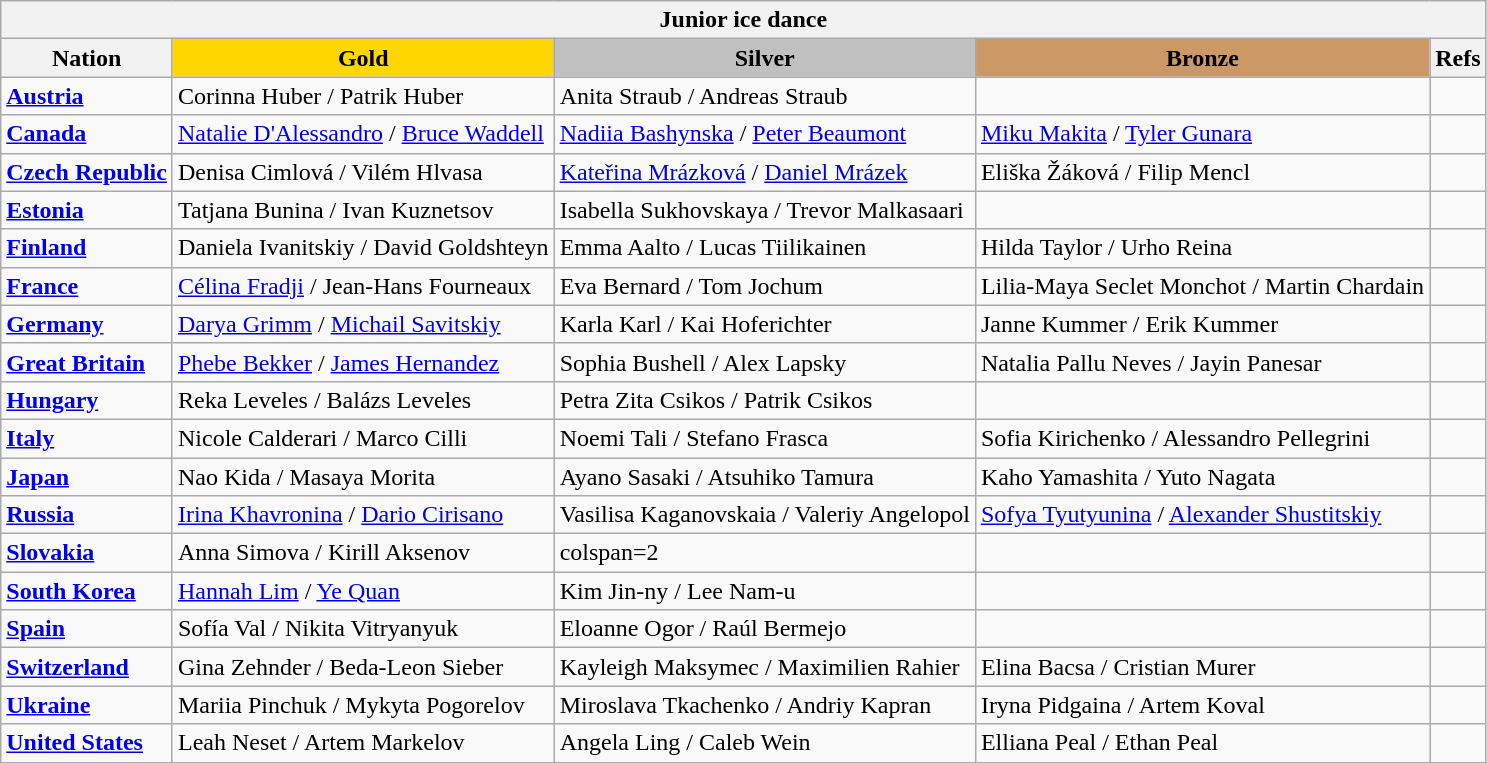<table class="wikitable">
<tr>
<th colspan=5>Junior ice dance</th>
</tr>
<tr>
<th>Nation</th>
<td style="text-align:center; background:gold;"><strong>Gold</strong></td>
<td style="text-align:center; background:silver;"><strong>Silver</strong></td>
<td style="text-align:center; background:#c96;"><strong>Bronze</strong></td>
<th>Refs</th>
</tr>
<tr>
<td><strong> <a href='#'>Austria</a></strong></td>
<td>Corinna Huber / Patrik Huber</td>
<td>Anita Straub / Andreas Straub</td>
<td></td>
<td></td>
</tr>
<tr>
<td><strong> <a href='#'>Canada</a></strong></td>
<td><a href='#'>Natalie D'Alessandro</a> / <a href='#'>Bruce Waddell</a></td>
<td><a href='#'>Nadiia Bashynska</a> / <a href='#'>Peter Beaumont</a></td>
<td><a href='#'>Miku Makita</a> / <a href='#'>Tyler Gunara</a></td>
<td></td>
</tr>
<tr>
<td><strong> <a href='#'>Czech Republic</a></strong></td>
<td>Denisa Cimlová / Vilém Hlvasa</td>
<td><a href='#'>Kateřina Mrázková</a> / <a href='#'>Daniel Mrázek</a></td>
<td>Eliška Žáková / Filip Mencl</td>
<td></td>
</tr>
<tr>
<td><strong> <a href='#'>Estonia</a></strong></td>
<td>Tatjana Bunina / Ivan Kuznetsov</td>
<td>Isabella Sukhovskaya / Trevor Malkasaari</td>
<td></td>
<td></td>
</tr>
<tr>
<td><strong> <a href='#'>Finland</a></strong></td>
<td>Daniela Ivanitskiy / David Goldshteyn</td>
<td>Emma Aalto / Lucas Tiilikainen</td>
<td>Hilda Taylor / Urho Reina</td>
<td></td>
</tr>
<tr>
<td><strong> <a href='#'>France</a></strong></td>
<td><a href='#'>Célina Fradji</a> / Jean-Hans Fourneaux</td>
<td>Eva Bernard / Tom Jochum</td>
<td>Lilia-Maya Seclet Monchot / Martin Chardain</td>
<td></td>
</tr>
<tr>
<td><strong> <a href='#'>Germany</a></strong></td>
<td><a href='#'>Darya Grimm</a> / <a href='#'>Michail Savitskiy</a></td>
<td>Karla Karl / Kai Hoferichter</td>
<td>Janne Kummer / Erik Kummer</td>
<td></td>
</tr>
<tr>
<td><strong> <a href='#'>Great Britain</a></strong></td>
<td><a href='#'>Phebe Bekker</a> / <a href='#'>James Hernandez</a></td>
<td>Sophia Bushell / Alex Lapsky</td>
<td>Natalia Pallu Neves / Jayin Panesar</td>
<td></td>
</tr>
<tr>
<td><strong> <a href='#'>Hungary</a></strong></td>
<td>Reka Leveles / Balázs Leveles</td>
<td>Petra Zita Csikos / Patrik Csikos</td>
<td></td>
<td></td>
</tr>
<tr>
<td><strong> <a href='#'>Italy</a></strong></td>
<td>Nicole Calderari / Marco Cilli</td>
<td>Noemi Tali / Stefano Frasca</td>
<td>Sofia Kirichenko / Alessandro Pellegrini</td>
<td></td>
</tr>
<tr>
<td><strong> <a href='#'>Japan</a></strong></td>
<td>Nao Kida / Masaya Morita</td>
<td>Ayano Sasaki / Atsuhiko Tamura</td>
<td>Kaho Yamashita / Yuto Nagata</td>
<td></td>
</tr>
<tr>
<td><strong> <a href='#'>Russia</a></strong></td>
<td><a href='#'>Irina Khavronina</a> / <a href='#'>Dario Cirisano</a></td>
<td>Vasilisa Kaganovskaia / Valeriy Angelopol</td>
<td><a href='#'>Sofya Tyutyunina</a> / <a href='#'>Alexander Shustitskiy</a></td>
<td></td>
</tr>
<tr>
<td><strong> <a href='#'>Slovakia</a></strong></td>
<td>Anna Simova / Kirill Aksenov</td>
<td>colspan=2 </td>
<td></td>
</tr>
<tr>
<td><strong> <a href='#'>South Korea</a></strong></td>
<td><a href='#'>Hannah Lim</a> / <a href='#'>Ye Quan</a></td>
<td>Kim Jin-ny / Lee Nam-u</td>
<td></td>
<td></td>
</tr>
<tr>
<td><strong> <a href='#'>Spain</a></strong></td>
<td>Sofía Val / Nikita Vitryanyuk</td>
<td>Eloanne Ogor / Raúl Bermejo</td>
<td></td>
<td></td>
</tr>
<tr>
<td><strong> <a href='#'>Switzerland</a></strong></td>
<td>Gina Zehnder / Beda-Leon Sieber</td>
<td>Kayleigh Maksymec / Maximilien Rahier</td>
<td>Elina Bacsa / Cristian Murer</td>
<td></td>
</tr>
<tr>
<td><strong> <a href='#'>Ukraine</a></strong></td>
<td>Mariia Pinchuk / Mykyta Pogorelov</td>
<td>Miroslava Tkachenko / Andriy Kapran</td>
<td>Iryna Pidgaina / Artem Koval</td>
<td></td>
</tr>
<tr>
<td><strong> <a href='#'>United States</a></strong></td>
<td>Leah Neset / Artem Markelov</td>
<td>Angela Ling / Caleb Wein</td>
<td>Elliana Peal / Ethan Peal</td>
<td></td>
</tr>
</table>
